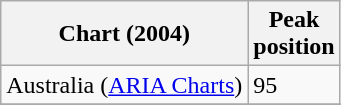<table class="wikitable sortable">
<tr>
<th>Chart (2004)</th>
<th>Peak<br>position</th>
</tr>
<tr>
<td>Australia (<a href='#'>ARIA Charts</a>)</td>
<td>95</td>
</tr>
<tr>
</tr>
<tr>
</tr>
<tr>
</tr>
<tr>
</tr>
</table>
